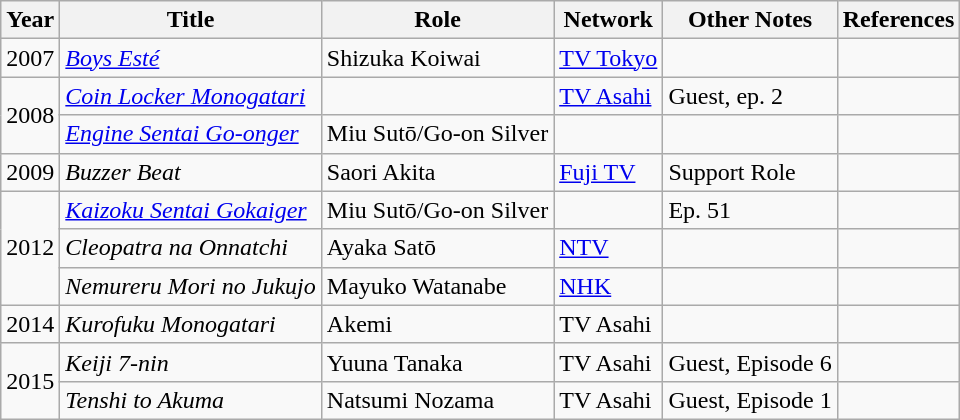<table class="wikitable">
<tr>
<th>Year</th>
<th>Title</th>
<th>Role</th>
<th>Network</th>
<th>Other Notes</th>
<th>References</th>
</tr>
<tr>
<td>2007</td>
<td><em><a href='#'>Boys Esté</a></em></td>
<td>Shizuka Koiwai</td>
<td><a href='#'>TV Tokyo</a></td>
<td></td>
<td></td>
</tr>
<tr>
<td rowspan="2">2008</td>
<td><em><a href='#'>Coin Locker Monogatari</a></em></td>
<td></td>
<td><a href='#'>TV Asahi</a></td>
<td>Guest, ep. 2</td>
<td></td>
</tr>
<tr>
<td><em><a href='#'>Engine Sentai Go-onger</a></em></td>
<td>Miu Sutō/Go-on Silver</td>
<td></td>
<td></td>
<td></td>
</tr>
<tr>
<td>2009</td>
<td><em>Buzzer Beat</em></td>
<td>Saori Akita</td>
<td><a href='#'>Fuji TV</a></td>
<td>Support Role</td>
<td></td>
</tr>
<tr>
<td rowspan="3">2012</td>
<td><em><a href='#'>Kaizoku Sentai Gokaiger</a></em></td>
<td>Miu Sutō/Go-on Silver</td>
<td></td>
<td>Ep. 51</td>
<td></td>
</tr>
<tr>
<td><em>Cleopatra na Onnatchi</em></td>
<td>Ayaka Satō</td>
<td><a href='#'>NTV</a></td>
<td></td>
<td></td>
</tr>
<tr>
<td><em>Nemureru Mori no Jukujo</em></td>
<td>Mayuko Watanabe</td>
<td><a href='#'>NHK</a></td>
<td></td>
<td></td>
</tr>
<tr>
<td>2014</td>
<td><em>Kurofuku Monogatari</em></td>
<td>Akemi</td>
<td>TV Asahi</td>
<td></td>
<td></td>
</tr>
<tr>
<td rowspan="2">2015</td>
<td><em>Keiji 7-nin</em></td>
<td>Yuuna Tanaka</td>
<td>TV Asahi</td>
<td>Guest, Episode 6</td>
<td></td>
</tr>
<tr>
<td><em>Tenshi to Akuma</em></td>
<td>Natsumi Nozama</td>
<td>TV Asahi</td>
<td>Guest, Episode 1</td>
<td></td>
</tr>
</table>
